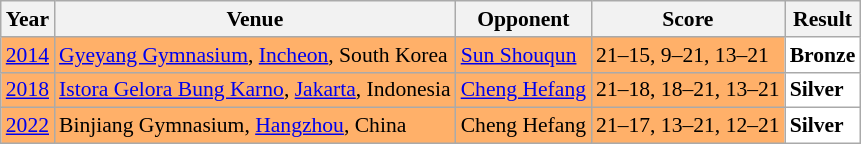<table class="sortable wikitable" style="font-size: 90%;">
<tr>
<th>Year</th>
<th>Venue</th>
<th>Opponent</th>
<th>Score</th>
<th>Result</th>
</tr>
<tr style="background:#FFB069">
<td align="center"><a href='#'>2014</a></td>
<td align="left"><a href='#'>Gyeyang Gymnasium</a>, <a href='#'>Incheon</a>, South Korea</td>
<td align="left"> <a href='#'>Sun Shouqun</a></td>
<td align="left">21–15, 9–21, 13–21</td>
<td style="text-align:left; background:white"> <strong>Bronze</strong></td>
</tr>
<tr style="background:#FFB069">
<td align="center"><a href='#'>2018</a></td>
<td align="left"><a href='#'>Istora Gelora Bung Karno</a>, <a href='#'>Jakarta</a>, Indonesia</td>
<td align="left"> <a href='#'>Cheng Hefang</a></td>
<td align="left">21–18, 18–21, 13–21</td>
<td style="text-align:left; background:white"> <strong>Silver</strong></td>
</tr>
<tr style="background:#FFB069">
<td align="center"><a href='#'>2022</a></td>
<td align="left">Binjiang Gymnasium, <a href='#'>Hangzhou</a>, China</td>
<td align="left"> Cheng Hefang</td>
<td align="left">21–17, 13–21, 12–21</td>
<td style="text-align:left; background:white"> <strong>Silver</strong></td>
</tr>
</table>
